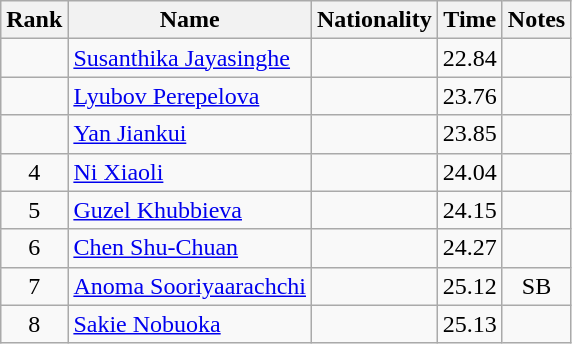<table class="wikitable sortable" style="text-align:center">
<tr>
<th>Rank</th>
<th>Name</th>
<th>Nationality</th>
<th>Time</th>
<th>Notes</th>
</tr>
<tr>
<td></td>
<td align=left><a href='#'>Susanthika Jayasinghe</a></td>
<td align=left></td>
<td>22.84</td>
<td></td>
</tr>
<tr>
<td></td>
<td align=left><a href='#'>Lyubov Perepelova</a></td>
<td align=left></td>
<td>23.76</td>
<td></td>
</tr>
<tr>
<td></td>
<td align=left><a href='#'>Yan Jiankui</a></td>
<td align=left></td>
<td>23.85</td>
<td></td>
</tr>
<tr>
<td>4</td>
<td align=left><a href='#'>Ni Xiaoli</a></td>
<td align=left></td>
<td>24.04</td>
<td></td>
</tr>
<tr>
<td>5</td>
<td align=left><a href='#'>Guzel Khubbieva</a></td>
<td align=left></td>
<td>24.15</td>
<td></td>
</tr>
<tr>
<td>6</td>
<td align=left><a href='#'>Chen Shu-Chuan</a></td>
<td align=left></td>
<td>24.27</td>
<td></td>
</tr>
<tr>
<td>7</td>
<td align=left><a href='#'>Anoma Sooriyaarachchi</a></td>
<td align=left></td>
<td>25.12</td>
<td>SB</td>
</tr>
<tr>
<td>8</td>
<td align=left><a href='#'>Sakie Nobuoka</a></td>
<td align=left></td>
<td>25.13</td>
<td></td>
</tr>
</table>
